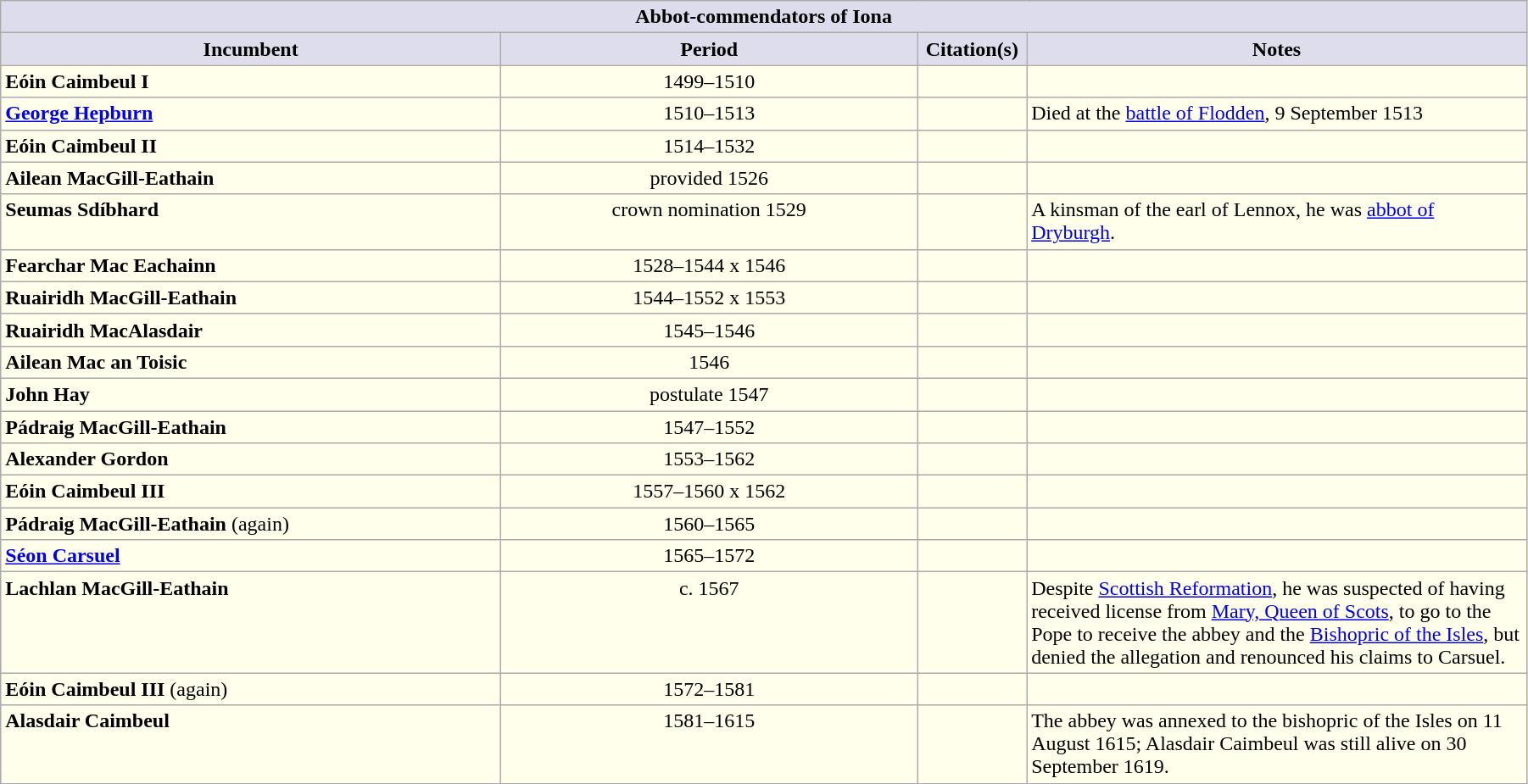<table class="wikitable" style="width:95%;" border="1" cellpadding="2">
<tr>
<th style="background-color:#dddcec" colspan="5">Abbot-commendators of Iona</th>
</tr>
<tr align=left>
<th style="background-color:#ddddec" width="30%">Incumbent</th>
<th style="background-color:#ddddec" width="25%">Period</th>
<th style="background-color:#ddddec" width="5%">Citation(s)</th>
<th style="background-color:#ddddec" width="30%">Notes</th>
</tr>
<tr valign=top bgcolor="#ffffec">
<td><strong>Eóin Caimbeul I</strong></td>
<td align=center>1499–1510</td>
<td></td>
<td></td>
</tr>
<tr valign=top bgcolor="#ffffec">
<td><strong><a href='#'>George Hepburn</a></strong></td>
<td align=center>1510–1513</td>
<td></td>
<td>Died at the <a href='#'>battle of Flodden</a>, 9 September 1513</td>
</tr>
<tr valign=top bgcolor="#ffffec">
<td><strong>Eóin Caimbeul II</strong></td>
<td align=center>1514–1532</td>
<td></td>
<td></td>
</tr>
<tr valign=top bgcolor="#ffffec">
<td><strong>Ailean MacGill-Eathain</strong></td>
<td align=center>provided 1526</td>
<td></td>
<td></td>
</tr>
<tr valign=top bgcolor="#ffffec">
<td><strong>Seumas Sdíbhard</strong></td>
<td align=center>crown nomination 1529</td>
<td></td>
<td>A kinsman of the earl of Lennox, he was <a href='#'>abbot of Dryburgh</a>.</td>
</tr>
<tr valign=top bgcolor="#ffffec">
<td><strong>Fearchar Mac Eachainn</strong></td>
<td align=center>1528–1544 x 1546</td>
<td></td>
<td></td>
</tr>
<tr valign=top bgcolor="#ffffec">
<td><strong>Ruairidh MacGill-Eathain</strong></td>
<td align=center>1544–1552 x 1553</td>
<td></td>
<td></td>
</tr>
<tr valign=top bgcolor="#ffffec">
<td><strong>Ruairidh MacAlasdair</strong></td>
<td align=center>1545–1546</td>
<td></td>
<td></td>
</tr>
<tr valign=top bgcolor="#ffffec">
<td><strong>Ailean Mac an Toisic</strong></td>
<td align=center>1546</td>
<td></td>
<td></td>
</tr>
<tr valign=top bgcolor="#ffffec">
<td><strong>John Hay</strong></td>
<td align=center>postulate 1547</td>
<td></td>
<td></td>
</tr>
<tr valign=top bgcolor="#ffffec">
<td><strong>Pádraig MacGill-Eathain</strong></td>
<td align=center>1547–1552</td>
<td></td>
<td></td>
</tr>
<tr valign=top bgcolor="#ffffec">
<td><strong>Alexander Gordon</strong></td>
<td align=center>1553–1562</td>
<td></td>
<td></td>
</tr>
<tr valign=top bgcolor="#ffffec">
<td><strong>Eóin Caimbeul III</strong></td>
<td align=center>1557–1560 x 1562</td>
<td></td>
<td></td>
</tr>
<tr valign=top bgcolor="#ffffec">
<td><strong>Pádraig MacGill-Eathain</strong> (again)</td>
<td align=center>1560–1565</td>
<td></td>
<td></td>
</tr>
<tr valign=top bgcolor="#ffffec">
<td><strong><a href='#'>Séon Carsuel</a></strong></td>
<td align=center>1565–1572</td>
<td></td>
<td></td>
</tr>
<tr valign=top bgcolor="#ffffec">
<td><strong>Lachlan MacGill-Eathain</strong></td>
<td align=center>c. 1567</td>
<td></td>
<td>Despite <a href='#'>Scottish Reformation</a>, he was suspected of having received license from <a href='#'>Mary, Queen of Scots</a>, to go to the Pope to receive the abbey and the <a href='#'>Bishopric of the Isles</a>, but denied the allegation and renounced his claims to Carsuel.</td>
</tr>
<tr valign=top bgcolor="#ffffec">
<td><strong>Eóin Caimbeul III</strong> (again)</td>
<td align=center>1572–1581</td>
<td></td>
<td></td>
</tr>
<tr valign=top bgcolor="#ffffec">
<td><strong>Alasdair Caimbeul</strong></td>
<td align=center>1581–1615</td>
<td></td>
<td>The abbey was annexed to the bishopric of the Isles on 11 August 1615; Alasdair Caimbeul was still alive on 30 September 1619.</td>
</tr>
</table>
